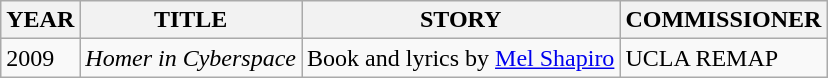<table class="wikitable">
<tr>
<th>YEAR</th>
<th>TITLE</th>
<th>STORY</th>
<th>COMMISSIONER</th>
</tr>
<tr>
<td>2009</td>
<td><em>Homer in Cyberspace</em></td>
<td>Book and lyrics by <a href='#'>Mel Shapiro</a></td>
<td>UCLA REMAP</td>
</tr>
</table>
